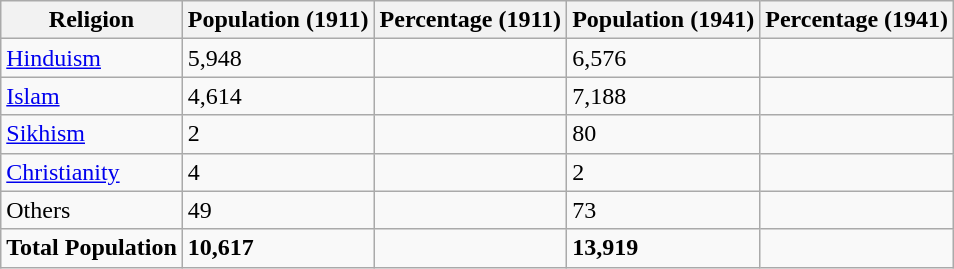<table class="wikitable sortable">
<tr>
<th>Religion</th>
<th>Population (1911)</th>
<th>Percentage (1911)</th>
<th>Population (1941)</th>
<th>Percentage (1941)</th>
</tr>
<tr>
<td><a href='#'>Hinduism</a> </td>
<td>5,948</td>
<td></td>
<td>6,576</td>
<td></td>
</tr>
<tr>
<td><a href='#'>Islam</a> </td>
<td>4,614</td>
<td></td>
<td>7,188</td>
<td></td>
</tr>
<tr>
<td><a href='#'>Sikhism</a> </td>
<td>2</td>
<td></td>
<td>80</td>
<td></td>
</tr>
<tr>
<td><a href='#'>Christianity</a> </td>
<td>4</td>
<td></td>
<td>2</td>
<td></td>
</tr>
<tr>
<td>Others</td>
<td>49</td>
<td></td>
<td>73</td>
<td></td>
</tr>
<tr>
<td><strong>Total Population</strong></td>
<td><strong>10,617</strong></td>
<td><strong></strong></td>
<td><strong>13,919</strong></td>
<td><strong></strong></td>
</tr>
</table>
